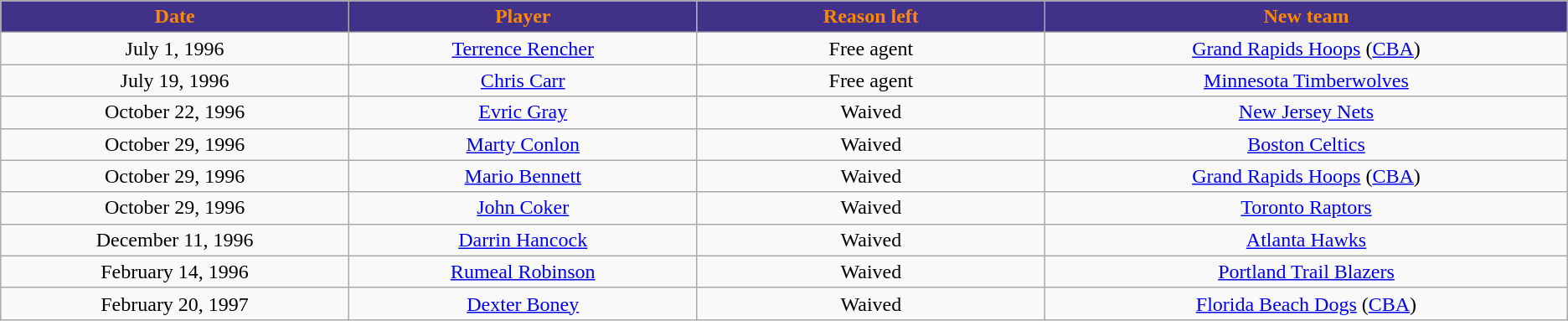<table class="wikitable sortable sortable">
<tr>
<th style="background:#423189; color:#FF8800" width="10%">Date</th>
<th style="background:#423189; color:#FF8800" width="10%">Player</th>
<th style="background:#423189; color:#FF8800" width="10%">Reason left</th>
<th style="background:#423189; color:#FF8800" width="15%">New team</th>
</tr>
<tr style="text-align: center">
<td>July 1, 1996</td>
<td><a href='#'>Terrence Rencher</a></td>
<td>Free agent</td>
<td><a href='#'>Grand Rapids Hoops</a> (<a href='#'>CBA</a>)</td>
</tr>
<tr style="text-align: center">
<td>July 19, 1996</td>
<td><a href='#'>Chris Carr</a></td>
<td>Free agent</td>
<td><a href='#'>Minnesota Timberwolves</a></td>
</tr>
<tr style="text-align: center">
<td>October 22, 1996</td>
<td><a href='#'>Evric Gray</a></td>
<td>Waived</td>
<td><a href='#'>New Jersey Nets</a></td>
</tr>
<tr style="text-align: center">
<td>October 29, 1996</td>
<td><a href='#'>Marty Conlon</a></td>
<td>Waived</td>
<td><a href='#'>Boston Celtics</a></td>
</tr>
<tr style="text-align: center">
<td>October 29, 1996</td>
<td><a href='#'>Mario Bennett</a></td>
<td>Waived</td>
<td><a href='#'>Grand Rapids Hoops</a> (<a href='#'>CBA</a>)</td>
</tr>
<tr style="text-align: center">
<td>October 29, 1996</td>
<td><a href='#'>John Coker</a></td>
<td>Waived</td>
<td><a href='#'>Toronto Raptors</a></td>
</tr>
<tr style="text-align: center">
<td>December 11, 1996</td>
<td><a href='#'>Darrin Hancock</a></td>
<td>Waived</td>
<td><a href='#'>Atlanta Hawks</a></td>
</tr>
<tr style="text-align: center">
<td>February 14, 1996</td>
<td><a href='#'>Rumeal Robinson</a></td>
<td>Waived</td>
<td><a href='#'>Portland Trail Blazers</a></td>
</tr>
<tr style="text-align: center">
<td>February 20, 1997</td>
<td><a href='#'>Dexter Boney</a></td>
<td>Waived</td>
<td><a href='#'>Florida Beach Dogs</a> (<a href='#'>CBA</a>)</td>
</tr>
</table>
